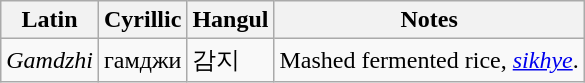<table class="wikitable">
<tr>
<th>Latin</th>
<th>Cyrillic</th>
<th>Hangul</th>
<th>Notes</th>
</tr>
<tr>
<td><em>Gamdzhi</em></td>
<td>гамджи</td>
<td>감지</td>
<td>Mashed fermented rice, <em><a href='#'>sikhye</a></em>.</td>
</tr>
</table>
